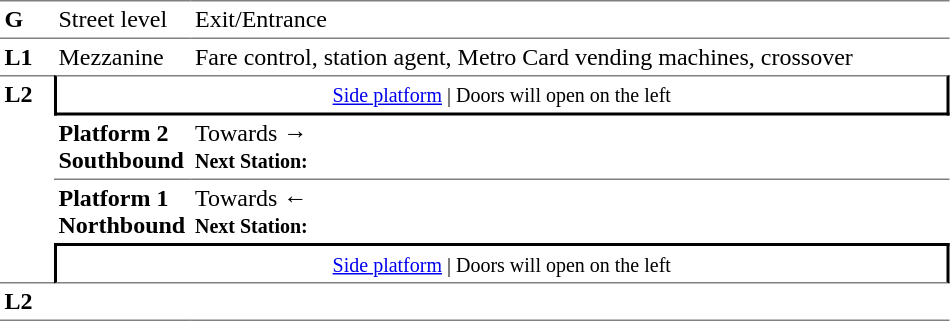<table table border=0 cellspacing=0 cellpadding=3>
<tr>
<td style="border-bottom:solid 1px gray;border-top:solid 1px gray;" width=30 valign=top><strong>G</strong></td>
<td style="border-top:solid 1px gray;border-bottom:solid 1px gray;" width=85 valign=top>Street level</td>
<td style="border-top:solid 1px gray;border-bottom:solid 1px gray;" width=500 valign=top>Exit/Entrance</td>
</tr>
<tr>
<td valign=top><strong>L1</strong></td>
<td valign=top>Mezzanine</td>
<td valign=top>Fare control, station agent, Metro Card vending machines, crossover<br></td>
</tr>
<tr>
<td style="border-top:solid 1px gray;border-bottom:solid 1px gray;" width=30 rowspan=4 valign=top><strong>L2</strong></td>
<td style="border-top:solid 1px gray;border-right:solid 2px black;border-left:solid 2px black;border-bottom:solid 2px black;text-align:center;" colspan=2><small><a href='#'>Side platform</a> | Doors will open on the left </small></td>
</tr>
<tr>
<td style="border-bottom:solid 1px gray;" width=85><span><strong>Platform 2</strong><br><strong>Southbound</strong></span></td>
<td style="border-bottom:solid 1px gray;" width=500>Towards → <br><small><strong>Next Station:</strong> </small></td>
</tr>
<tr>
<td><span><strong>Platform 1</strong><br><strong>Northbound</strong></span></td>
<td>Towards ← <br><small><strong>Next Station:</strong> </small></td>
</tr>
<tr>
<td style="border-top:solid 2px black;border-right:solid 2px black;border-left:solid 2px black;border-bottom:solid 1px gray;" colspan=2  align=center><small><a href='#'>Side platform</a> | Doors will open on the left </small></td>
</tr>
<tr>
<td style="border-bottom:solid 1px gray;" width=30 rowspan=2 valign=top><strong>L2</strong></td>
<td style="border-bottom:solid 1px gray;" width=85></td>
<td style="border-bottom:solid 1px gray;" width=500></td>
</tr>
<tr>
</tr>
</table>
